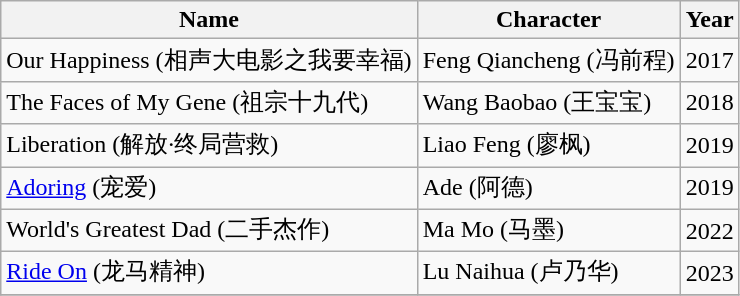<table class="wikitable">
<tr>
<th>Name</th>
<th>Character</th>
<th>Year</th>
</tr>
<tr>
<td>Our Happiness (相声大电影之我要幸福)</td>
<td>Feng Qiancheng (冯前程)</td>
<td>2017</td>
</tr>
<tr>
<td>The Faces of My Gene (祖宗十九代)</td>
<td>Wang Baobao (王宝宝)</td>
<td>2018</td>
</tr>
<tr>
<td>Liberation (解放·终局营救)</td>
<td>Liao Feng (廖枫)</td>
<td>2019</td>
</tr>
<tr>
<td><a href='#'>Adoring</a> (宠爱)</td>
<td>Ade (阿德)</td>
<td>2019</td>
</tr>
<tr>
<td>World's Greatest Dad (二手杰作)</td>
<td>Ma Mo (马墨)</td>
<td>2022</td>
</tr>
<tr>
<td><a href='#'>Ride On</a> (龙马精神)</td>
<td>Lu Naihua (卢乃华)</td>
<td>2023</td>
</tr>
<tr>
</tr>
</table>
